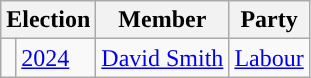<table class="wikitable">
<tr>
<th colspan="2">Election</th>
<th>Member</th>
<th>Party</th>
</tr>
<tr>
<td style="color:inherit;background-color: "></td>
<td><a href='#'>2024</a></td>
<td><a href='#'>David Smith</a></td>
<td><a href='#'>Labour</a></td>
</tr>
</table>
